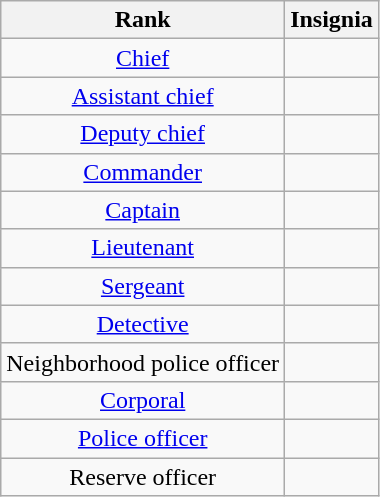<table border="1" cellspacing="0" cellpadding="5" style="border-collapse:collapse;" class="wikitable">
<tr>
<th>Rank</th>
<th>Insignia</th>
</tr>
<tr>
<td align="center"><a href='#'>Chief</a></td>
<td align="center"></td>
</tr>
<tr>
<td align="center"><a href='#'>Assistant chief</a></td>
<td align="center"></td>
</tr>
<tr>
<td align="center"><a href='#'>Deputy chief</a></td>
<td align="center"></td>
</tr>
<tr>
<td align="center"><a href='#'>Commander</a></td>
<td align="center"></td>
</tr>
<tr>
<td align="center"><a href='#'>Captain</a></td>
<td align="center"></td>
</tr>
<tr>
<td align="center"><a href='#'>Lieutenant</a></td>
<td align="center"></td>
</tr>
<tr>
<td align="center"><a href='#'>Sergeant</a></td>
<td align="center"></td>
</tr>
<tr>
<td align="center"><a href='#'>Detective</a></td>
<td align="center"></td>
</tr>
<tr>
<td align="center">Neighborhood police officer</td>
<td align="center"></td>
</tr>
<tr>
<td align="center"><a href='#'>Corporal</a></td>
<td align="center"></td>
</tr>
<tr>
<td align="center"><a href='#'>Police officer</a></td>
<td align="center"></td>
</tr>
<tr>
<td align="center">Reserve officer</td>
<td align="center"></td>
</tr>
</table>
